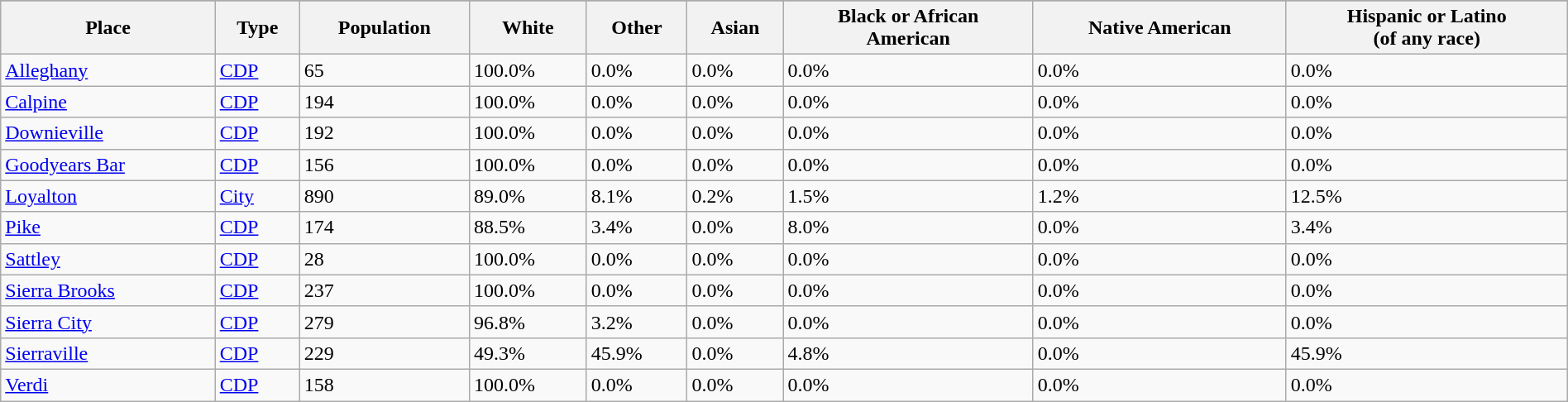<table class="wikitable collapsible collapsed sortable" style="width: 100%;">
<tr>
</tr>
<tr>
<th>Place</th>
<th>Type</th>
<th data-sort-type="number">Population</th>
<th data-sort-type="number">White</th>
<th data-sort-type="number">Other<br></th>
<th data-sort-type="number">Asian</th>
<th data-sort-type="number">Black or African<br>American</th>
<th data-sort-type="number">Native American<br></th>
<th data-sort-type="number">Hispanic or Latino<br>(of any race)</th>
</tr>
<tr>
<td><a href='#'>Alleghany</a></td>
<td><a href='#'>CDP</a></td>
<td>65</td>
<td>100.0%</td>
<td>0.0%</td>
<td>0.0%</td>
<td>0.0%</td>
<td>0.0%</td>
<td>0.0%</td>
</tr>
<tr>
<td><a href='#'>Calpine</a></td>
<td><a href='#'>CDP</a></td>
<td>194</td>
<td>100.0%</td>
<td>0.0%</td>
<td>0.0%</td>
<td>0.0%</td>
<td>0.0%</td>
<td>0.0%</td>
</tr>
<tr>
<td><a href='#'>Downieville</a></td>
<td><a href='#'>CDP</a></td>
<td>192</td>
<td>100.0%</td>
<td>0.0%</td>
<td>0.0%</td>
<td>0.0%</td>
<td>0.0%</td>
<td>0.0%</td>
</tr>
<tr>
<td><a href='#'>Goodyears Bar</a></td>
<td><a href='#'>CDP</a></td>
<td>156</td>
<td>100.0%</td>
<td>0.0%</td>
<td>0.0%</td>
<td>0.0%</td>
<td>0.0%</td>
<td>0.0%</td>
</tr>
<tr>
<td><a href='#'>Loyalton</a></td>
<td><a href='#'>City</a></td>
<td>890</td>
<td>89.0%</td>
<td>8.1%</td>
<td>0.2%</td>
<td>1.5%</td>
<td>1.2%</td>
<td>12.5%</td>
</tr>
<tr>
<td><a href='#'>Pike</a></td>
<td><a href='#'>CDP</a></td>
<td>174</td>
<td>88.5%</td>
<td>3.4%</td>
<td>0.0%</td>
<td>8.0%</td>
<td>0.0%</td>
<td>3.4%</td>
</tr>
<tr>
<td><a href='#'>Sattley</a></td>
<td><a href='#'>CDP</a></td>
<td>28</td>
<td>100.0%</td>
<td>0.0%</td>
<td>0.0%</td>
<td>0.0%</td>
<td>0.0%</td>
<td>0.0%</td>
</tr>
<tr>
<td><a href='#'>Sierra Brooks</a></td>
<td><a href='#'>CDP</a></td>
<td>237</td>
<td>100.0%</td>
<td>0.0%</td>
<td>0.0%</td>
<td>0.0%</td>
<td>0.0%</td>
<td>0.0%</td>
</tr>
<tr>
<td><a href='#'>Sierra City</a></td>
<td><a href='#'>CDP</a></td>
<td>279</td>
<td>96.8%</td>
<td>3.2%</td>
<td>0.0%</td>
<td>0.0%</td>
<td>0.0%</td>
<td>0.0%</td>
</tr>
<tr>
<td><a href='#'>Sierraville</a></td>
<td><a href='#'>CDP</a></td>
<td>229</td>
<td>49.3%</td>
<td>45.9%</td>
<td>0.0%</td>
<td>4.8%</td>
<td>0.0%</td>
<td>45.9%</td>
</tr>
<tr>
<td><a href='#'>Verdi</a></td>
<td><a href='#'>CDP</a></td>
<td>158</td>
<td>100.0%</td>
<td>0.0%</td>
<td>0.0%</td>
<td>0.0%</td>
<td>0.0%</td>
<td>0.0%</td>
</tr>
</table>
